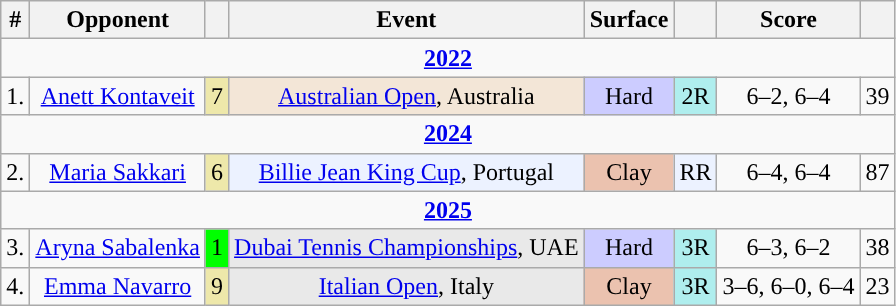<table class="wikitable sortable">
<tr align="center">
<th>#</th>
<th>Opponent</th>
<th></th>
<th>Event</th>
<th>Surface</th>
<th></th>
<th>Score</th>
<th></th>
</tr>
<tr>
<td colspan=8 style=text-align:center><strong><a href='#'>2022</a></strong></td>
</tr>
<tr align="center">
<td>1.</td>
<td> <a href='#'>Anett Kontaveit</a></td>
<td style="background:#eee8aa;">7</td>
<td bgcolor=#f3e6d7><a href='#'>Australian Open</a>, Australia</td>
<td bgcolor=#ccccff>Hard</td>
<td bgcolor=#afeeee>2R</td>
<td>6–2, 6–4</td>
<td>39</td>
</tr>
<tr>
<td colspan=9 style=text-align:center><strong><a href='#'>2024</a></strong></td>
</tr>
<tr align="center">
<td>2.</td>
<td> <a href='#'>Maria Sakkari</a></td>
<td style="background:#eee8aa;">6</td>
<td style="background:#ecf2ff"><a href='#'>Billie Jean King Cup</a>, Portugal</td>
<td style="background:#ebc2af">Clay</td>
<td style="background:#ecf2ff">RR</td>
<td>6–4, 6–4</td>
<td>87</td>
</tr>
<tr>
<td colspan=8 style=text-align:center><strong><a href='#'>2025</a></strong></td>
</tr>
<tr align="center">
<td>3.</td>
<td> <a href='#'>Aryna Sabalenka</a></td>
<td style="background:lime">1</td>
<td style="background:#e9e9e9;"><a href='#'>Dubai Tennis Championships</a>, UAE</td>
<td style="background:#ccccff">Hard</td>
<td style="background:#afeeee">3R</td>
<td>6–3, 6–2</td>
<td>38</td>
</tr>
<tr align="center">
<td>4.</td>
<td> <a href='#'>Emma Navarro</a></td>
<td style="background:#eee8aa;">9</td>
<td bgcolor="e9e9e9"><a href='#'>Italian Open</a>, Italy</td>
<td bgcolor="#ebc2af">Clay</td>
<td bgcolor="afeeee">3R</td>
<td>3–6, 6–0, 6–4</td>
<td>23</td>
</tr>
</table>
